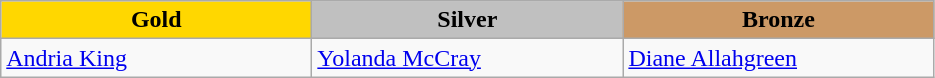<table class="wikitable" style="text-align:left">
<tr align="center">
<td width=200 bgcolor=gold><strong>Gold</strong></td>
<td width=200 bgcolor=silver><strong>Silver</strong></td>
<td width=200 bgcolor=CC9966><strong>Bronze</strong></td>
</tr>
<tr>
<td><a href='#'>Andria King</a><br><em></em></td>
<td><a href='#'>Yolanda McCray</a><br><em></em></td>
<td><a href='#'>Diane Allahgreen</a><br><em></em></td>
</tr>
</table>
